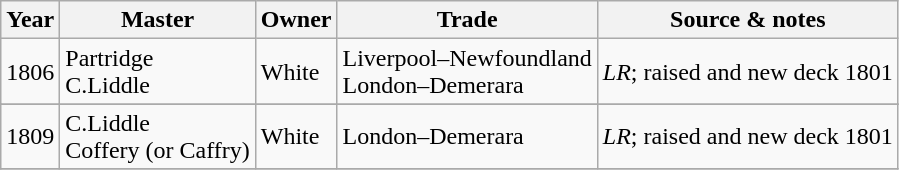<table class=" wikitable">
<tr>
<th>Year</th>
<th>Master</th>
<th>Owner</th>
<th>Trade</th>
<th>Source & notes</th>
</tr>
<tr>
<td>1806</td>
<td>Partridge<br>C.Liddle</td>
<td>White</td>
<td>Liverpool–Newfoundland<br>London–Demerara</td>
<td><em>LR</em>; raised and new deck 1801</td>
</tr>
<tr>
</tr>
<tr>
<td>1809</td>
<td>C.Liddle<br>Coffery (or Caffry)</td>
<td>White</td>
<td>London–Demerara</td>
<td><em>LR</em>; raised and new deck 1801</td>
</tr>
<tr>
</tr>
</table>
